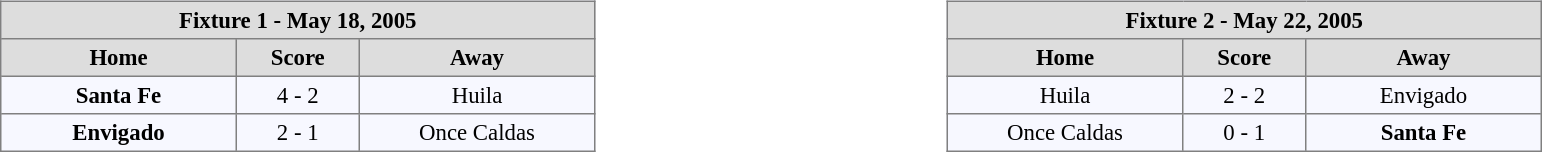<table width=100%>
<tr>
<td valign=top width=50% align=left><br><table align=center bgcolor="#f7f8ff" cellpadding="3" cellspacing="0" border="1" style="font-size: 95%; border: gray solid 1px; border-collapse: collapse;">
<tr align=center bgcolor=#DDDDDD style="color:black;">
<th colspan=3 align=center>Fixture 1 - May 18, 2005</th>
</tr>
<tr align=center bgcolor=#DDDDDD style="color:black;">
<th width="150">Home</th>
<th width="75">Score</th>
<th width="150">Away</th>
</tr>
<tr align=center>
<td><strong>Santa Fe</strong></td>
<td>4 - 2</td>
<td>Huila</td>
</tr>
<tr align=center>
<td><strong>Envigado</strong></td>
<td>2 - 1</td>
<td>Once Caldas</td>
</tr>
</table>
</td>
<td valign=top width=50% align=left><br><table align=center bgcolor="#f7f8ff" cellpadding="3" cellspacing="0" border="1" style="font-size: 95%; border: gray solid 1px; border-collapse: collapse;">
<tr align=center bgcolor=#DDDDDD style="color:black;">
<th colspan=3 align=center>Fixture 2 - May 22, 2005</th>
</tr>
<tr align=center bgcolor=#DDDDDD style="color:black;">
<th width="150">Home</th>
<th width="75">Score</th>
<th width="150">Away</th>
</tr>
<tr align=center>
<td>Huila</td>
<td>2 - 2</td>
<td>Envigado</td>
</tr>
<tr align=center>
<td>Once Caldas</td>
<td>0 - 1</td>
<td><strong>Santa Fe</strong></td>
</tr>
</table>
</td>
</tr>
</table>
